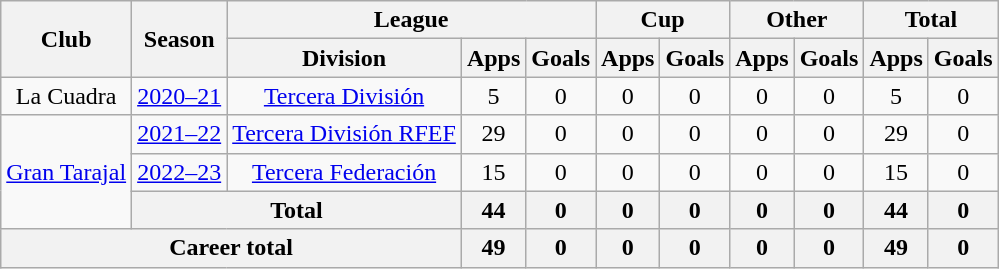<table class="wikitable" style="text-align: center;">
<tr>
<th rowspan=2>Club</th>
<th rowspan=2>Season</th>
<th colspan=3>League</th>
<th colspan=2>Cup</th>
<th colspan=2>Other</th>
<th colspan=2>Total</th>
</tr>
<tr>
<th>Division</th>
<th>Apps</th>
<th>Goals</th>
<th>Apps</th>
<th>Goals</th>
<th>Apps</th>
<th>Goals</th>
<th>Apps</th>
<th>Goals</th>
</tr>
<tr>
<td>La Cuadra</td>
<td><a href='#'>2020–21</a></td>
<td><a href='#'>Tercera División</a></td>
<td>5</td>
<td>0</td>
<td>0</td>
<td>0</td>
<td>0</td>
<td>0</td>
<td>5</td>
<td>0</td>
</tr>
<tr>
<td rowspan=3><a href='#'>Gran Tarajal</a></td>
<td><a href='#'>2021–22</a></td>
<td><a href='#'>Tercera División RFEF</a></td>
<td>29</td>
<td>0</td>
<td>0</td>
<td>0</td>
<td>0</td>
<td>0</td>
<td>29</td>
<td>0</td>
</tr>
<tr>
<td><a href='#'>2022–23</a></td>
<td><a href='#'>Tercera Federación</a></td>
<td>15</td>
<td>0</td>
<td>0</td>
<td>0</td>
<td>0</td>
<td>0</td>
<td>15</td>
<td>0</td>
</tr>
<tr>
<th colspan=2>Total</th>
<th>44</th>
<th>0</th>
<th>0</th>
<th>0</th>
<th>0</th>
<th>0</th>
<th>44</th>
<th>0</th>
</tr>
<tr>
<th colspan=3>Career total</th>
<th>49</th>
<th>0</th>
<th>0</th>
<th>0</th>
<th>0</th>
<th>0</th>
<th>49</th>
<th>0</th>
</tr>
</table>
